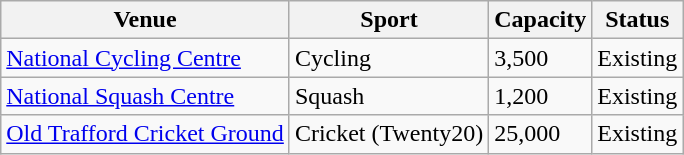<table class="wikitable">
<tr>
<th>Venue</th>
<th>Sport</th>
<th>Capacity</th>
<th>Status</th>
</tr>
<tr>
<td><a href='#'>National Cycling Centre</a></td>
<td>Cycling</td>
<td>3,500</td>
<td>Existing</td>
</tr>
<tr>
<td><a href='#'>National Squash Centre</a></td>
<td>Squash</td>
<td>1,200</td>
<td>Existing</td>
</tr>
<tr>
<td><a href='#'>Old Trafford Cricket Ground</a></td>
<td>Cricket (Twenty20)</td>
<td>25,000</td>
<td>Existing</td>
</tr>
</table>
